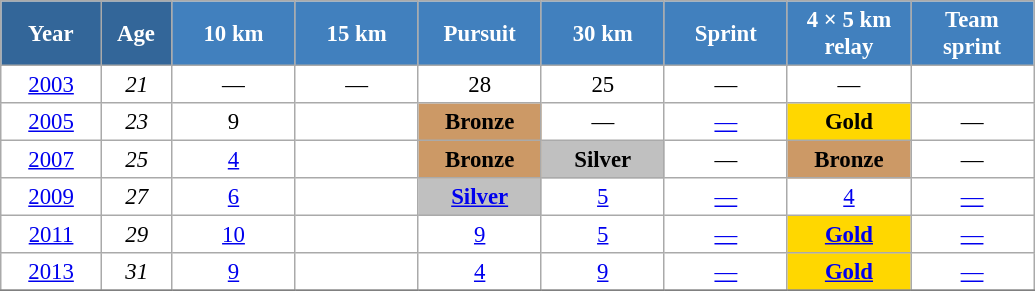<table class="wikitable" style="font-size:95%; text-align:center; border:grey solid 1px; border-collapse:collapse; background:#ffffff;">
<tr>
<th style="background-color:#369; color:white; width:60px;"> Year </th>
<th style="background-color:#369; color:white; width:40px;"> Age </th>
<th style="background-color:#4180be; color:white; width:75px;"> 10 km </th>
<th style="background-color:#4180be; color:white; width:75px;"> 15 km </th>
<th style="background-color:#4180be; color:white; width:75px;"> Pursuit </th>
<th style="background-color:#4180be; color:white; width:75px;"> 30 km </th>
<th style="background-color:#4180be; color:white; width:75px;"> Sprint </th>
<th style="background-color:#4180be; color:white; width:75px;"> 4 × 5 km <br> relay </th>
<th style="background-color:#4180be; color:white; width:75px;"> Team <br> sprint </th>
</tr>
<tr>
<td><a href='#'>2003</a></td>
<td><em>21</em></td>
<td>—</td>
<td>—</td>
<td>28</td>
<td>25</td>
<td>—</td>
<td>—</td>
<td></td>
</tr>
<tr>
<td><a href='#'>2005</a></td>
<td><em>23</em></td>
<td>9</td>
<td></td>
<td bgcolor="cc9966"><strong>Bronze</strong></td>
<td>—</td>
<td><a href='#'>—</a></td>
<td style="background:gold"><strong>Gold</strong></td>
<td>—</td>
</tr>
<tr>
<td><a href='#'>2007</a></td>
<td><em>25</em></td>
<td><a href='#'>4</a></td>
<td></td>
<td bgcolor="cc9966"><strong>Bronze</strong></td>
<td style="background:silver;"><strong>Silver</strong></td>
<td>—</td>
<td style="background:#c96"><strong>Bronze</strong></td>
<td>—</td>
</tr>
<tr>
<td><a href='#'>2009</a></td>
<td><em>27</em></td>
<td><a href='#'>6</a></td>
<td></td>
<td style="background:silver;"><a href='#'><strong>Silver</strong></a></td>
<td><a href='#'>5</a></td>
<td><a href='#'>—</a></td>
<td><a href='#'>4</a></td>
<td><a href='#'>—</a></td>
</tr>
<tr>
<td><a href='#'>2011</a></td>
<td><em>29</em></td>
<td><a href='#'>10</a></td>
<td></td>
<td><a href='#'>9</a></td>
<td><a href='#'>5</a></td>
<td><a href='#'>—</a></td>
<td style="background:gold"><a href='#'><strong>Gold</strong></a></td>
<td><a href='#'>—</a></td>
</tr>
<tr>
<td><a href='#'>2013</a></td>
<td><em>31</em></td>
<td><a href='#'>9</a></td>
<td></td>
<td><a href='#'>4</a></td>
<td><a href='#'>9</a></td>
<td><a href='#'>—</a></td>
<td style="background:gold"><a href='#'><strong>Gold</strong></a></td>
<td><a href='#'>—</a></td>
</tr>
<tr>
</tr>
</table>
